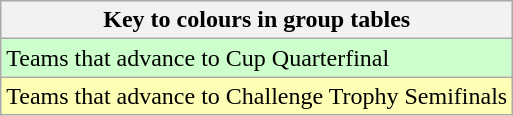<table class="wikitable" style="text-align: center;">
<tr>
<th colspan=2>Key to colours in group tables</th>
</tr>
<tr bgcolor=ccffcc>
<td align=left>Teams that advance to Cup Quarterfinal</td>
</tr>
<tr bgcolor=feffb4>
<td align=left>Teams that advance to Challenge Trophy Semifinals</td>
</tr>
</table>
